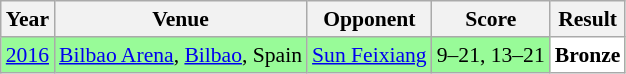<table class="sortable wikitable" style="font-size: 90%;">
<tr>
<th>Year</th>
<th>Venue</th>
<th>Opponent</th>
<th>Score</th>
<th>Result</th>
</tr>
<tr style="background:#98FB98">
<td align="center"><a href='#'>2016</a></td>
<td align="left"><a href='#'>Bilbao Arena</a>, <a href='#'>Bilbao</a>, Spain</td>
<td align="left"> <a href='#'>Sun Feixiang</a></td>
<td align="left">9–21, 13–21</td>
<td style="text-align:left; background:white"> <strong>Bronze</strong></td>
</tr>
</table>
